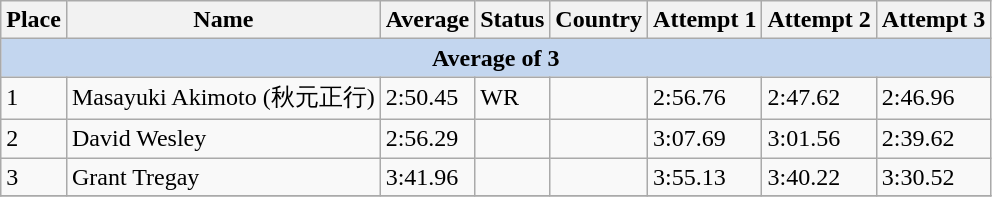<table class="wikitable sortable">
<tr>
<th>Place</th>
<th class="unsortable">Name</th>
<th>Average</th>
<th class="unsortable">Status</th>
<th class="unsortable">Country</th>
<th>Attempt 1</th>
<th>Attempt 2</th>
<th>Attempt 3</th>
</tr>
<tr>
<th colspan="8" style="text-align:center; background:#C3D6EF;">Average of 3</th>
</tr>
<tr>
<td>1</td>
<td>Masayuki Akimoto (秋元正行)</td>
<td>2:50.45</td>
<td>WR</td>
<td></td>
<td>2:56.76</td>
<td>2:47.62</td>
<td>2:46.96</td>
</tr>
<tr>
<td>2</td>
<td>David Wesley</td>
<td>2:56.29</td>
<td></td>
<td></td>
<td>3:07.69</td>
<td>3:01.56</td>
<td>2:39.62</td>
</tr>
<tr>
<td>3</td>
<td>Grant Tregay</td>
<td>3:41.96</td>
<td></td>
<td></td>
<td>3:55.13</td>
<td>3:40.22</td>
<td>3:30.52</td>
</tr>
<tr>
</tr>
</table>
